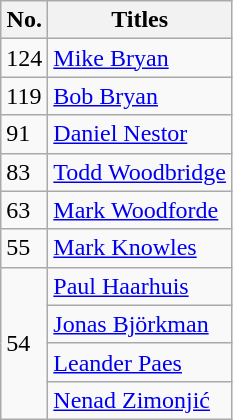<table class="wikitable" style="display: inline-table;">
<tr>
<th>No.</th>
<th>Titles</th>
</tr>
<tr>
<td>124</td>
<td> <a href='#'>Mike Bryan</a></td>
</tr>
<tr>
<td>119</td>
<td> <a href='#'>Bob Bryan</a></td>
</tr>
<tr>
<td>91</td>
<td> <a href='#'>Daniel Nestor</a></td>
</tr>
<tr>
<td>83</td>
<td> <a href='#'>Todd Woodbridge</a></td>
</tr>
<tr>
<td>63</td>
<td> <a href='#'>Mark Woodforde</a></td>
</tr>
<tr>
<td>55</td>
<td> <a href='#'>Mark Knowles</a></td>
</tr>
<tr>
<td rowspan="4">54</td>
<td> <a href='#'>Paul Haarhuis</a></td>
</tr>
<tr>
<td> <a href='#'>Jonas Björkman</a></td>
</tr>
<tr>
<td> <a href='#'>Leander Paes</a></td>
</tr>
<tr>
<td> <a href='#'>Nenad Zimonjić</a></td>
</tr>
</table>
